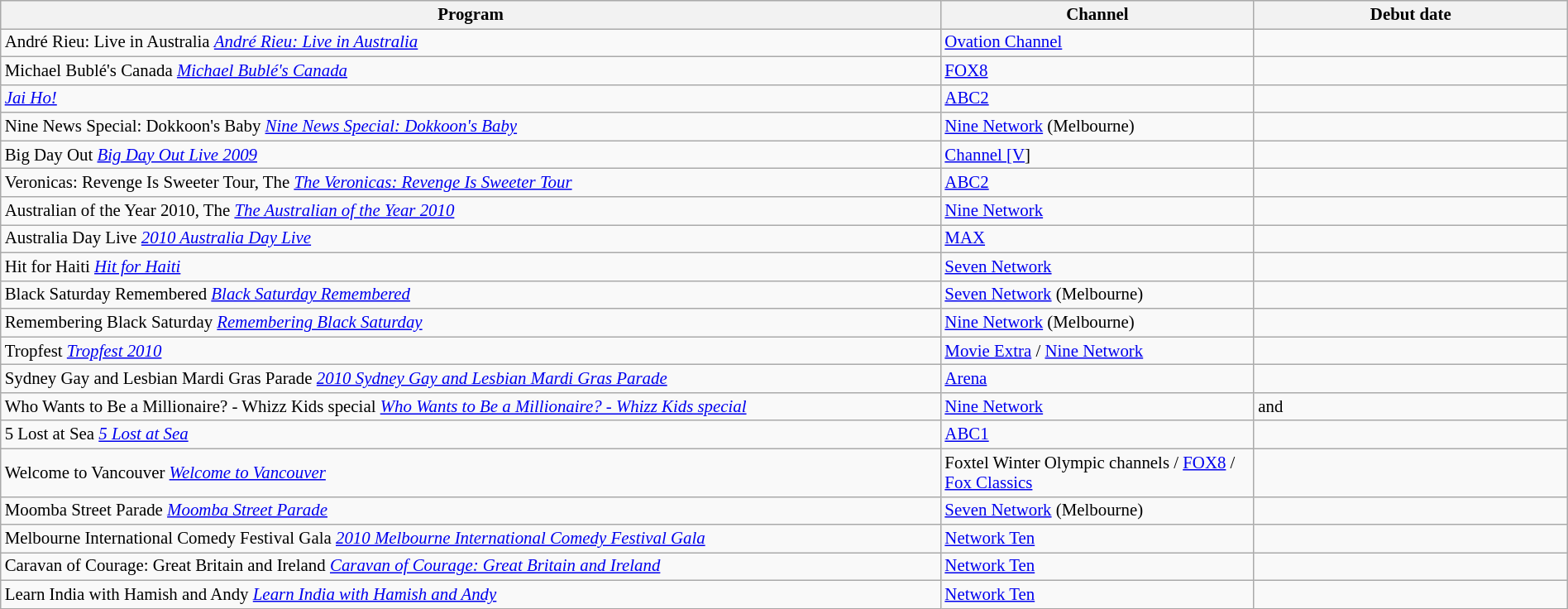<table class="wikitable sortable" width="100%" style="font-size:87%;">
<tr bgcolor="#efefef">
<th width=60%>Program</th>
<th width=20%>Channel</th>
<th width=20%>Debut date</th>
</tr>
<tr>
<td><span>André Rieu: Live in Australia</span> <em><a href='#'>André Rieu: Live in Australia</a></em></td>
<td><a href='#'>Ovation Channel</a></td>
<td></td>
</tr>
<tr>
<td><span>Michael Bublé's Canada</span> <em><a href='#'>Michael Bublé's Canada</a></em></td>
<td><a href='#'>FOX8</a></td>
<td></td>
</tr>
<tr>
<td><em><a href='#'>Jai Ho!</a></em></td>
<td><a href='#'>ABC2</a></td>
<td></td>
</tr>
<tr>
<td><span>Nine News Special: Dokkoon's Baby</span> <em><a href='#'>Nine News Special: Dokkoon's Baby</a></em></td>
<td><a href='#'>Nine Network</a> (Melbourne)</td>
<td></td>
</tr>
<tr>
<td><span>Big Day Out</span> <em><a href='#'>Big Day Out Live 2009</a></em></td>
<td><a href='#'>Channel [V</a>]</td>
<td></td>
</tr>
<tr>
<td><span>Veronicas: Revenge Is Sweeter Tour, The</span> <em><a href='#'>The Veronicas: Revenge Is Sweeter Tour</a></em></td>
<td><a href='#'>ABC2</a></td>
<td></td>
</tr>
<tr>
<td><span>Australian of the Year 2010, The</span> <em><a href='#'>The Australian of the Year 2010</a></em></td>
<td><a href='#'>Nine Network</a></td>
<td></td>
</tr>
<tr>
<td><span>Australia Day Live</span> <em><a href='#'>2010 Australia Day Live</a></em></td>
<td><a href='#'>MAX</a></td>
<td></td>
</tr>
<tr>
<td><span>Hit for Haiti</span> <em><a href='#'>Hit for Haiti</a></em></td>
<td><a href='#'>Seven Network</a></td>
<td></td>
</tr>
<tr>
<td><span>Black Saturday Remembered</span> <em><a href='#'>Black Saturday Remembered</a></em></td>
<td><a href='#'>Seven Network</a> (Melbourne)</td>
<td></td>
</tr>
<tr>
<td><span>Remembering Black Saturday</span> <em><a href='#'>Remembering Black Saturday</a></em></td>
<td><a href='#'>Nine Network</a> (Melbourne)</td>
<td></td>
</tr>
<tr>
<td><span>Tropfest</span> <em><a href='#'>Tropfest 2010</a></em></td>
<td><a href='#'>Movie Extra</a> / <a href='#'>Nine Network</a></td>
<td></td>
</tr>
<tr>
<td><span>Sydney Gay and Lesbian Mardi Gras Parade</span> <em><a href='#'>2010 Sydney Gay and Lesbian Mardi Gras Parade</a></em></td>
<td><a href='#'>Arena</a></td>
<td></td>
</tr>
<tr>
<td><span>Who Wants to Be a Millionaire? - Whizz Kids special</span> <em><a href='#'>Who Wants to Be a Millionaire? - Whizz Kids special</a></em></td>
<td><a href='#'>Nine Network</a></td>
<td> and </td>
</tr>
<tr>
<td><span>5 Lost at Sea</span> <em><a href='#'>5 Lost at Sea</a></em></td>
<td><a href='#'>ABC1</a></td>
<td></td>
</tr>
<tr>
<td><span>Welcome to Vancouver</span> <em><a href='#'>Welcome to Vancouver</a></em></td>
<td>Foxtel Winter Olympic channels / <a href='#'>FOX8</a> / <a href='#'>Fox Classics</a></td>
<td></td>
</tr>
<tr>
<td><span>Moomba Street Parade</span> <em><a href='#'>Moomba Street Parade</a></em></td>
<td><a href='#'>Seven Network</a> (Melbourne)</td>
<td></td>
</tr>
<tr>
<td><span>Melbourne International Comedy Festival Gala</span> <em><a href='#'>2010 Melbourne International Comedy Festival Gala</a></em></td>
<td><a href='#'>Network Ten</a></td>
<td></td>
</tr>
<tr>
<td><span>Caravan of Courage: Great Britain and Ireland</span> <em><a href='#'>Caravan of Courage: Great Britain and Ireland</a></em></td>
<td><a href='#'>Network Ten</a></td>
<td></td>
</tr>
<tr>
<td><span>Learn India with Hamish and Andy</span> <em><a href='#'>Learn India with Hamish and Andy</a></em></td>
<td><a href='#'>Network Ten</a></td>
<td></td>
</tr>
</table>
